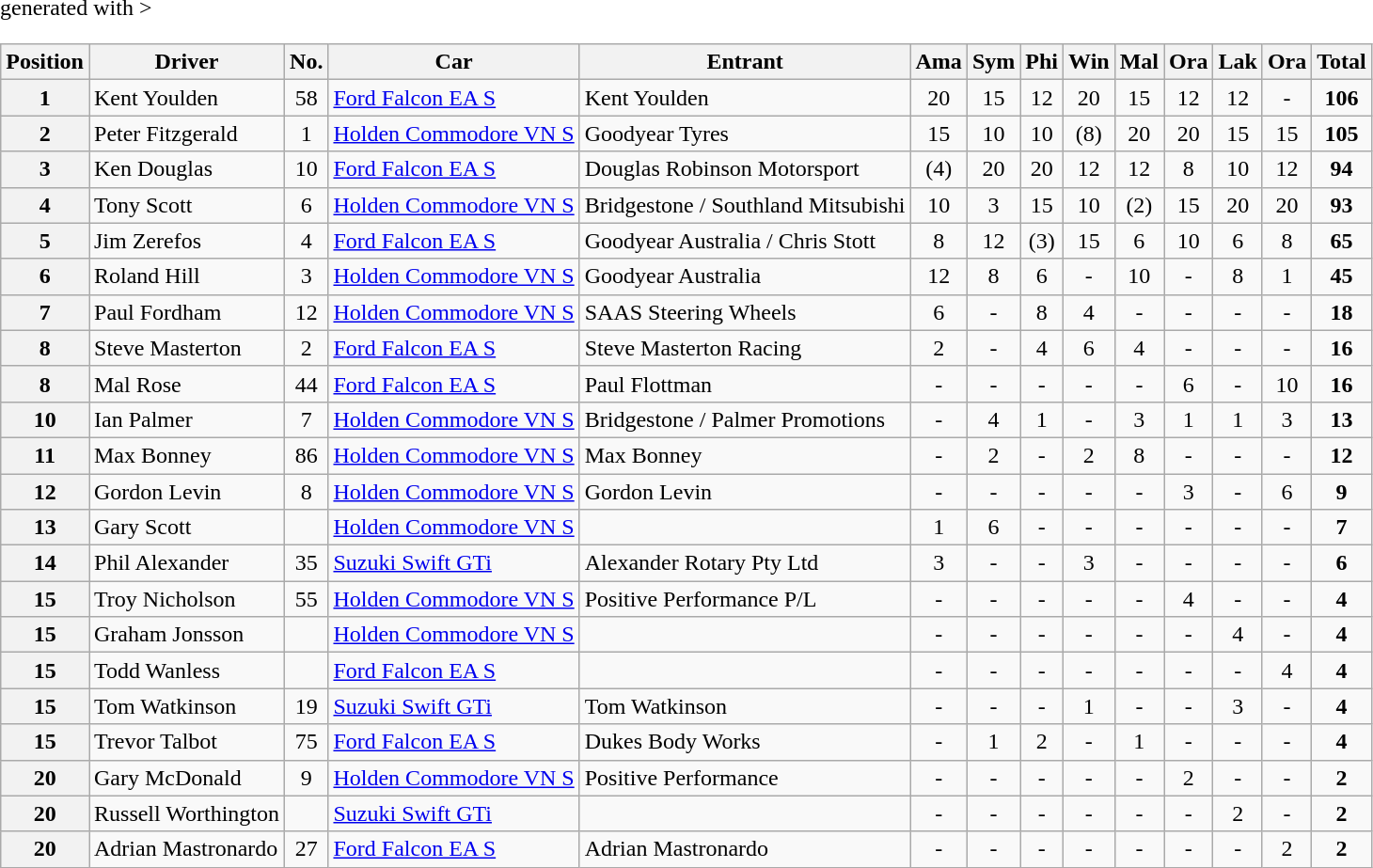<table class="wikitable" <hiddentext>generated with >
<tr style="font-weight:bold">
<th>Position</th>
<th>Driver</th>
<th>No.</th>
<th>Car</th>
<th>Entrant</th>
<th>Ama</th>
<th>Sym</th>
<th>Phi</th>
<th>Win</th>
<th>Mal</th>
<th>Ora</th>
<th>Lak</th>
<th>Ora</th>
<th>Total</th>
</tr>
<tr>
<th>1</th>
<td>Kent Youlden</td>
<td align="center">58</td>
<td><a href='#'>Ford Falcon EA S</a></td>
<td>Kent Youlden</td>
<td align="center">20</td>
<td align="center">15</td>
<td align="center">12</td>
<td align="center">20</td>
<td align="center">15</td>
<td align="center">12</td>
<td align="center">12</td>
<td align="center">-</td>
<td align="center"><strong>106</strong></td>
</tr>
<tr>
<th>2</th>
<td>Peter Fitzgerald</td>
<td align="center">1</td>
<td><a href='#'>Holden Commodore VN S</a></td>
<td>Goodyear Tyres</td>
<td align="center">15</td>
<td align="center">10</td>
<td align="center">10</td>
<td align="center">(8)</td>
<td align="center">20</td>
<td align="center">20</td>
<td align="center">15</td>
<td align="center">15</td>
<td align="center"><strong>105</strong></td>
</tr>
<tr>
<th>3</th>
<td>Ken Douglas</td>
<td align="center">10</td>
<td><a href='#'>Ford Falcon EA S</a></td>
<td>Douglas Robinson Motorsport</td>
<td align="center">(4)</td>
<td align="center">20</td>
<td align="center">20</td>
<td align="center">12</td>
<td align="center">12</td>
<td align="center">8</td>
<td align="center">10</td>
<td align="center">12</td>
<td align="center"><strong>94</strong></td>
</tr>
<tr>
<th>4</th>
<td>Tony Scott</td>
<td align="center">6</td>
<td><a href='#'>Holden Commodore VN S</a></td>
<td>Bridgestone / Southland Mitsubishi</td>
<td align="center">10</td>
<td align="center">3</td>
<td align="center">15</td>
<td align="center">10</td>
<td align="center">(2)</td>
<td align="center">15</td>
<td align="center">20</td>
<td align="center">20</td>
<td align="center"><strong>93</strong></td>
</tr>
<tr>
<th>5</th>
<td>Jim Zerefos</td>
<td align="center">4</td>
<td><a href='#'>Ford Falcon EA S</a></td>
<td>Goodyear Australia / Chris Stott</td>
<td align="center">8</td>
<td align="center">12</td>
<td align="center">(3)</td>
<td align="center">15</td>
<td align="center">6</td>
<td align="center">10</td>
<td align="center">6</td>
<td align="center">8</td>
<td align="center"><strong>65</strong></td>
</tr>
<tr>
<th>6</th>
<td>Roland Hill</td>
<td align="center">3</td>
<td><a href='#'>Holden Commodore VN S</a></td>
<td>Goodyear Australia</td>
<td align="center">12</td>
<td align="center">8</td>
<td align="center">6</td>
<td align="center">-</td>
<td align="center">10</td>
<td align="center">-</td>
<td align="center">8</td>
<td align="center">1</td>
<td align="center"><strong>45</strong></td>
</tr>
<tr>
<th>7</th>
<td>Paul Fordham</td>
<td align="center">12</td>
<td><a href='#'>Holden Commodore VN S</a></td>
<td>SAAS Steering Wheels</td>
<td align="center">6</td>
<td align="center">-</td>
<td align="center">8</td>
<td align="center">4</td>
<td align="center">-</td>
<td align="center">-</td>
<td align="center">-</td>
<td align="center">-</td>
<td align="center"><strong>18</strong></td>
</tr>
<tr>
<th>8</th>
<td>Steve Masterton</td>
<td align="center">2</td>
<td><a href='#'>Ford Falcon EA S</a></td>
<td>Steve Masterton Racing</td>
<td align="center">2</td>
<td align="center">-</td>
<td align="center">4</td>
<td align="center">6</td>
<td align="center">4</td>
<td align="center">-</td>
<td align="center">-</td>
<td align="center">-</td>
<td align="center"><strong>16</strong></td>
</tr>
<tr>
<th>8</th>
<td>Mal Rose</td>
<td align="center">44</td>
<td><a href='#'>Ford Falcon EA S</a></td>
<td>Paul Flottman </td>
<td align="center">-</td>
<td align="center">-</td>
<td align="center">-</td>
<td align="center">-</td>
<td align="center">-</td>
<td align="center">6</td>
<td align="center">-</td>
<td align="center">10</td>
<td align="center"><strong>16</strong></td>
</tr>
<tr>
<th>10</th>
<td>Ian Palmer</td>
<td align="center">7</td>
<td><a href='#'>Holden Commodore VN S</a></td>
<td>Bridgestone / Palmer Promotions</td>
<td align="center">-</td>
<td align="center">4</td>
<td align="center">1</td>
<td align="center">-</td>
<td align="center">3</td>
<td align="center">1</td>
<td align="center">1</td>
<td align="center">3</td>
<td align="center"><strong>13</strong></td>
</tr>
<tr>
<th>11</th>
<td>Max Bonney</td>
<td align="center">86 </td>
<td><a href='#'>Holden Commodore VN S</a></td>
<td>Max Bonney </td>
<td align="center">-</td>
<td align="center">2</td>
<td align="center">-</td>
<td align="center">2</td>
<td align="center">8</td>
<td align="center">-</td>
<td align="center">-</td>
<td align="center">-</td>
<td align="center"><strong>12</strong></td>
</tr>
<tr>
<th>12</th>
<td>Gordon Levin</td>
<td align="center">8 </td>
<td><a href='#'>Holden Commodore VN S</a></td>
<td>Gordon Levin </td>
<td align="center">-</td>
<td align="center">-</td>
<td align="center">-</td>
<td align="center">-</td>
<td align="center">-</td>
<td align="center">3</td>
<td align="center">-</td>
<td align="center">6</td>
<td align="center"><strong>9</strong></td>
</tr>
<tr>
<th>13</th>
<td>Gary Scott</td>
<td align="center"></td>
<td><a href='#'>Holden Commodore VN S</a></td>
<td valign="bottom"></td>
<td align="center">1</td>
<td align="center">6</td>
<td align="center">-</td>
<td align="center">-</td>
<td align="center">-</td>
<td align="center">-</td>
<td align="center">-</td>
<td align="center">-</td>
<td align="center"><strong>7</strong></td>
</tr>
<tr>
<th>14</th>
<td>Phil Alexander</td>
<td align="center">35</td>
<td><a href='#'>Suzuki Swift GTi</a></td>
<td>Alexander Rotary Pty Ltd </td>
<td align="center">3</td>
<td align="center">-</td>
<td align="center">-</td>
<td align="center">3</td>
<td align="center">-</td>
<td align="center">-</td>
<td align="center">-</td>
<td align="center">-</td>
<td align="center"><strong>6</strong></td>
</tr>
<tr>
<th>15</th>
<td>Troy Nicholson</td>
<td align="center">55 </td>
<td><a href='#'>Holden Commodore VN S</a></td>
<td>Positive Performance P/L </td>
<td align="center">-</td>
<td align="center">-</td>
<td align="center">-</td>
<td align="center">-</td>
<td align="center">-</td>
<td align="center">4</td>
<td align="center">-</td>
<td align="center">-</td>
<td align="center"><strong>4</strong></td>
</tr>
<tr>
<th>15</th>
<td>Graham Jonsson</td>
<td align="center"></td>
<td><a href='#'>Holden Commodore VN S</a></td>
<td></td>
<td align="center">-</td>
<td align="center">-</td>
<td align="center">-</td>
<td align="center">-</td>
<td align="center">-</td>
<td align="center">-</td>
<td align="center">4</td>
<td align="center">-</td>
<td align="center"><strong>4</strong></td>
</tr>
<tr>
<th>15</th>
<td>Todd Wanless</td>
<td align="center"></td>
<td><a href='#'>Ford Falcon EA S</a></td>
<td></td>
<td align="center">-</td>
<td align="center">-</td>
<td align="center">-</td>
<td align="center">-</td>
<td align="center">-</td>
<td align="center">-</td>
<td align="center">-</td>
<td align="center">4</td>
<td align="center"><strong>4</strong></td>
</tr>
<tr>
<th>15</th>
<td>Tom Watkinson</td>
<td align="center">19 </td>
<td><a href='#'>Suzuki Swift GTi</a></td>
<td>Tom Watkinson </td>
<td align="center">-</td>
<td align="center">-</td>
<td align="center">-</td>
<td align="center">1</td>
<td align="center">-</td>
<td align="center">-</td>
<td align="center">3</td>
<td align="center">-</td>
<td align="center"><strong>4</strong></td>
</tr>
<tr>
<th>15</th>
<td>Trevor Talbot</td>
<td align="center">75</td>
<td><a href='#'>Ford Falcon EA S</a></td>
<td>Dukes Body Works</td>
<td align="center">-</td>
<td align="center">1</td>
<td align="center">2</td>
<td align="center">-</td>
<td align="center">1</td>
<td align="center">-</td>
<td align="center">-</td>
<td align="center">-</td>
<td align="center"><strong>4</strong></td>
</tr>
<tr>
<th>20</th>
<td>Gary McDonald</td>
<td align="center">9 </td>
<td><a href='#'>Holden Commodore VN S</a></td>
<td>Positive Performance </td>
<td align="center">-</td>
<td align="center">-</td>
<td align="center">-</td>
<td align="center">-</td>
<td align="center">-</td>
<td align="center">2</td>
<td align="center">-</td>
<td align="center">-</td>
<td align="center"><strong>2</strong></td>
</tr>
<tr>
<th>20</th>
<td>Russell Worthington</td>
<td align="center"></td>
<td><a href='#'>Suzuki Swift GTi</a></td>
<td></td>
<td align="center">-</td>
<td align="center">-</td>
<td align="center">-</td>
<td align="center">-</td>
<td align="center">-</td>
<td align="center">-</td>
<td align="center">2</td>
<td align="center">-</td>
<td align="center"><strong>2</strong></td>
</tr>
<tr>
<th>20</th>
<td>Adrian Mastronardo</td>
<td align="center">27</td>
<td><a href='#'>Ford Falcon EA S</a></td>
<td>Adrian Mastronardo</td>
<td align="center">-</td>
<td align="center">-</td>
<td align="center">-</td>
<td align="center">-</td>
<td align="center">-</td>
<td align="center">-</td>
<td align="center">-</td>
<td align="center">2</td>
<td align="center"><strong>2</strong></td>
</tr>
</table>
